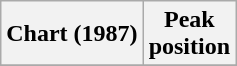<table class="wikitable">
<tr>
<th>Chart (1987)</th>
<th>Peak<br>position</th>
</tr>
<tr>
</tr>
</table>
